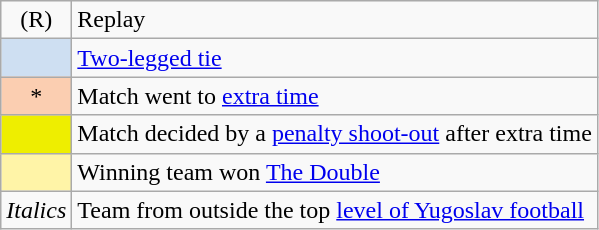<table class="wikitable">
<tr>
<td align=center>(R)</td>
<td>Replay</td>
</tr>
<tr>
<td align=center style="background-color:#cedff2"></td>
<td><a href='#'>Two-legged tie</a></td>
</tr>
<tr>
<td align=center style="background-color:#FBCEB1">*</td>
<td>Match went to <a href='#'>extra time</a></td>
</tr>
<tr>
<td align=center style="background-color:#eeee00"></td>
<td>Match decided by a <a href='#'>penalty shoot-out</a> after extra time</td>
</tr>
<tr>
<td align=center style="background-color:#fff4a7"></td>
<td>Winning team won <a href='#'>The Double</a></td>
</tr>
<tr>
<td><em>Italics</em></td>
<td>Team from outside the top <a href='#'>level of Yugoslav football</a></td>
</tr>
</table>
